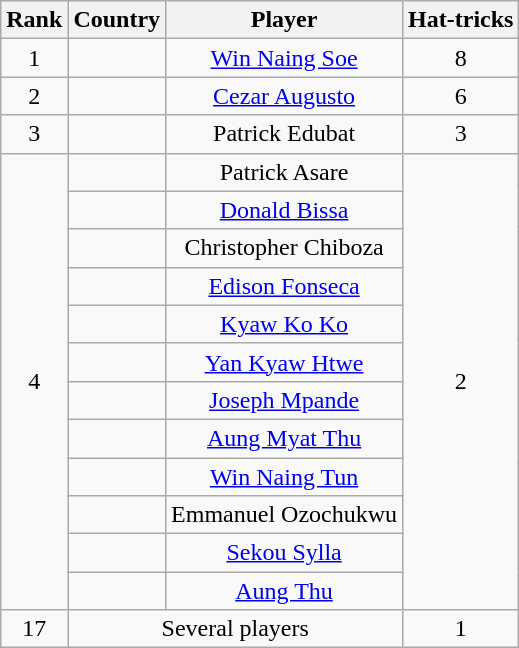<table class="wikitable" style="text-align:center;">
<tr>
<th>Rank</th>
<th>Country</th>
<th>Player</th>
<th>Hat-tricks</th>
</tr>
<tr>
<td>1</td>
<td></td>
<td><a href='#'>Win Naing Soe</a></td>
<td>8</td>
</tr>
<tr>
<td>2</td>
<td></td>
<td><a href='#'>Cezar Augusto</a></td>
<td>6</td>
</tr>
<tr>
<td>3</td>
<td></td>
<td>Patrick Edubat</td>
<td>3</td>
</tr>
<tr>
<td rowspan=12>4</td>
<td></td>
<td>Patrick Asare</td>
<td rowspan=12>2</td>
</tr>
<tr>
<td></td>
<td><a href='#'>Donald Bissa</a></td>
</tr>
<tr>
<td></td>
<td>Christopher Chiboza</td>
</tr>
<tr>
<td></td>
<td><a href='#'>Edison Fonseca</a></td>
</tr>
<tr>
<td></td>
<td><a href='#'>Kyaw Ko Ko</a></td>
</tr>
<tr>
<td></td>
<td><a href='#'>Yan Kyaw Htwe</a></td>
</tr>
<tr>
<td></td>
<td><a href='#'>Joseph Mpande</a></td>
</tr>
<tr>
<td></td>
<td><a href='#'>Aung Myat Thu</a></td>
</tr>
<tr>
<td></td>
<td><a href='#'>Win Naing Tun</a></td>
</tr>
<tr>
<td></td>
<td>Emmanuel Ozochukwu</td>
</tr>
<tr>
<td></td>
<td><a href='#'>Sekou Sylla</a></td>
</tr>
<tr>
<td></td>
<td><a href='#'>Aung Thu</a></td>
</tr>
<tr>
<td>17</td>
<td colspan=2>Several players</td>
<td>1</td>
</tr>
</table>
